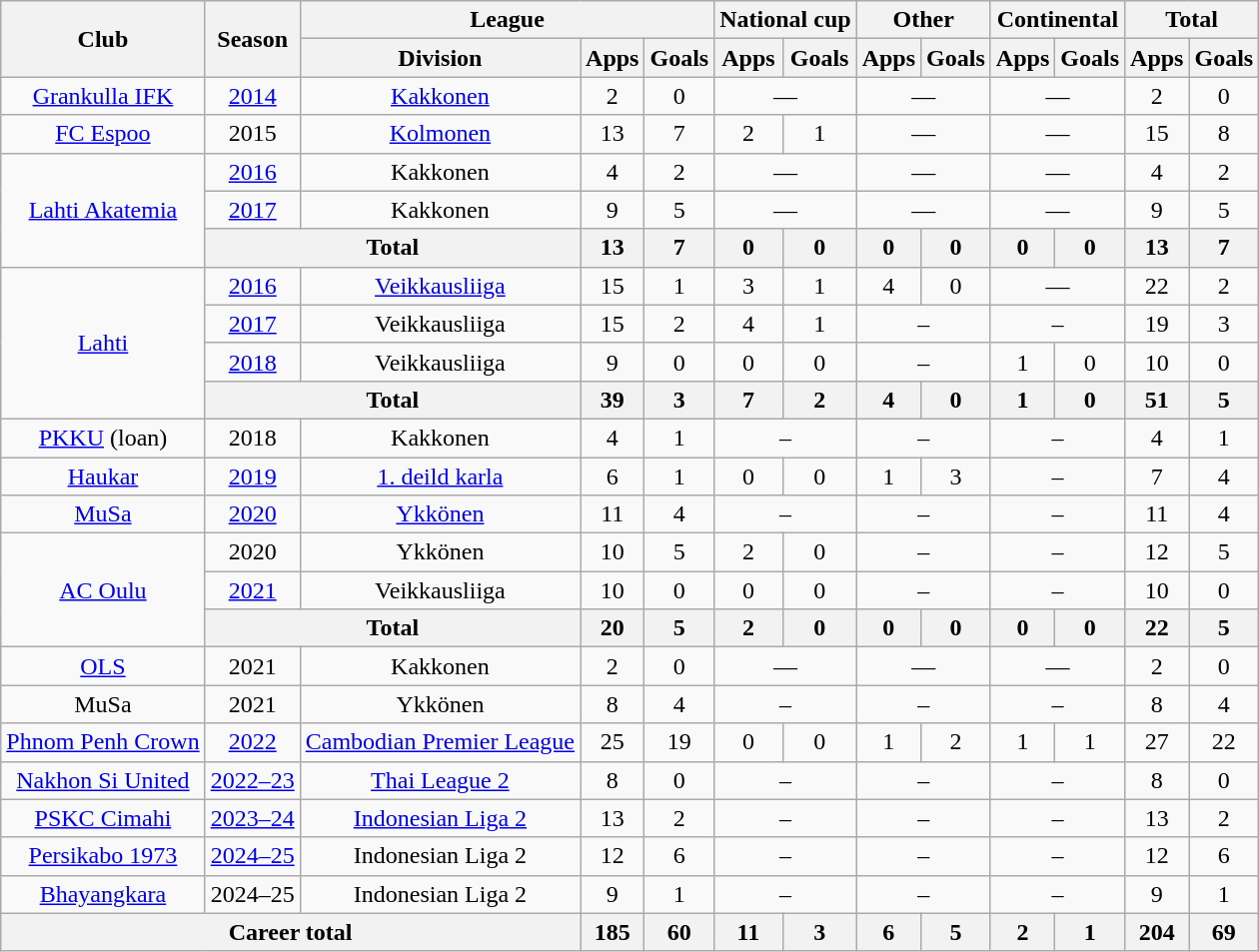<table class="wikitable" style="text-align:center">
<tr>
<th rowspan="2">Club</th>
<th rowspan="2">Season</th>
<th colspan="3">League</th>
<th colspan="2">National cup</th>
<th colspan="2">Other</th>
<th colspan="2">Continental</th>
<th colspan="2">Total</th>
</tr>
<tr>
<th>Division</th>
<th>Apps</th>
<th>Goals</th>
<th>Apps</th>
<th>Goals</th>
<th>Apps</th>
<th>Goals</th>
<th>Apps</th>
<th>Goals</th>
<th>Apps</th>
<th>Goals</th>
</tr>
<tr>
<td><a href='#'>Grankulla IFK</a></td>
<td><a href='#'>2014</a></td>
<td><a href='#'>Kakkonen</a></td>
<td>2</td>
<td>0</td>
<td colspan="2">—</td>
<td colspan="2">—</td>
<td colspan="2">—</td>
<td>2</td>
<td>0</td>
</tr>
<tr>
<td><a href='#'>FC Espoo</a></td>
<td>2015</td>
<td><a href='#'>Kolmonen</a></td>
<td>13</td>
<td>7</td>
<td>2</td>
<td>1</td>
<td colspan="2">—</td>
<td colspan="2">—</td>
<td>15</td>
<td>8</td>
</tr>
<tr>
<td rowspan="3"><a href='#'>Lahti Akatemia</a></td>
<td><a href='#'>2016</a></td>
<td>Kakkonen</td>
<td>4</td>
<td>2</td>
<td colspan="2">—</td>
<td colspan="2">—</td>
<td colspan="2">—</td>
<td>4</td>
<td>2</td>
</tr>
<tr>
<td><a href='#'>2017</a></td>
<td>Kakkonen</td>
<td>9</td>
<td>5</td>
<td colspan="2">—</td>
<td colspan="2">—</td>
<td colspan="2">—</td>
<td>9</td>
<td>5</td>
</tr>
<tr>
<th colspan="2">Total</th>
<th>13</th>
<th>7</th>
<th>0</th>
<th>0</th>
<th>0</th>
<th>0</th>
<th>0</th>
<th>0</th>
<th>13</th>
<th>7</th>
</tr>
<tr>
<td rowspan="4"><a href='#'>Lahti</a></td>
<td><a href='#'>2016</a></td>
<td><a href='#'>Veikkausliiga</a></td>
<td>15</td>
<td>1</td>
<td>3</td>
<td>1</td>
<td>4</td>
<td>0</td>
<td colspan="2">—</td>
<td>22</td>
<td>2</td>
</tr>
<tr>
<td><a href='#'>2017</a></td>
<td>Veikkausliiga</td>
<td>15</td>
<td>2</td>
<td>4</td>
<td>1</td>
<td colspan="2">–</td>
<td colspan="2">–</td>
<td>19</td>
<td>3</td>
</tr>
<tr>
<td><a href='#'>2018</a></td>
<td>Veikkausliiga</td>
<td>9</td>
<td>0</td>
<td>0</td>
<td>0</td>
<td colspan="2">–</td>
<td>1</td>
<td>0</td>
<td>10</td>
<td>0</td>
</tr>
<tr>
<th colspan="2">Total</th>
<th>39</th>
<th>3</th>
<th>7</th>
<th>2</th>
<th>4</th>
<th>0</th>
<th>1</th>
<th>0</th>
<th>51</th>
<th>5</th>
</tr>
<tr>
<td><a href='#'>PKKU</a> (loan)</td>
<td>2018</td>
<td>Kakkonen</td>
<td>4</td>
<td>1</td>
<td colspan="2">–</td>
<td colspan="2">–</td>
<td colspan="2">–</td>
<td>4</td>
<td>1</td>
</tr>
<tr>
<td><a href='#'>Haukar</a></td>
<td><a href='#'>2019</a></td>
<td><a href='#'>1. deild karla</a></td>
<td>6</td>
<td>1</td>
<td>0</td>
<td>0</td>
<td>1</td>
<td>3</td>
<td colspan="2">–</td>
<td>7</td>
<td>4</td>
</tr>
<tr>
<td><a href='#'>MuSa</a></td>
<td><a href='#'>2020</a></td>
<td><a href='#'>Ykkönen</a></td>
<td>11</td>
<td>4</td>
<td colspan="2">–</td>
<td colspan="2">–</td>
<td colspan="2">–</td>
<td>11</td>
<td>4</td>
</tr>
<tr>
<td rowspan="3"><a href='#'>AC Oulu</a></td>
<td>2020</td>
<td>Ykkönen</td>
<td>10</td>
<td>5</td>
<td>2</td>
<td>0</td>
<td colspan="2">–</td>
<td colspan="2">–</td>
<td>12</td>
<td>5</td>
</tr>
<tr>
<td><a href='#'>2021</a></td>
<td>Veikkausliiga</td>
<td>10</td>
<td>0</td>
<td>0</td>
<td>0</td>
<td colspan="2">–</td>
<td colspan="2">–</td>
<td>10</td>
<td>0</td>
</tr>
<tr>
<th colspan="2">Total</th>
<th>20</th>
<th>5</th>
<th>2</th>
<th>0</th>
<th>0</th>
<th>0</th>
<th>0</th>
<th>0</th>
<th>22</th>
<th>5</th>
</tr>
<tr>
<td><a href='#'>OLS</a></td>
<td>2021</td>
<td>Kakkonen</td>
<td>2</td>
<td>0</td>
<td colspan="2">—</td>
<td colspan="2">—</td>
<td colspan="2">—</td>
<td>2</td>
<td>0</td>
</tr>
<tr>
<td>MuSa</td>
<td>2021</td>
<td>Ykkönen</td>
<td>8</td>
<td>4</td>
<td colspan="2">–</td>
<td colspan="2">–</td>
<td colspan="2">–</td>
<td>8</td>
<td>4</td>
</tr>
<tr>
<td><a href='#'>Phnom Penh Crown</a></td>
<td><a href='#'>2022</a></td>
<td><a href='#'>Cambodian Premier League</a></td>
<td>25</td>
<td>19</td>
<td>0</td>
<td>0</td>
<td>1</td>
<td>2</td>
<td>1</td>
<td>1</td>
<td>27</td>
<td>22</td>
</tr>
<tr>
<td><a href='#'>Nakhon Si United</a></td>
<td><a href='#'>2022–23</a></td>
<td><a href='#'>Thai League 2</a></td>
<td>8</td>
<td>0</td>
<td colspan="2">–</td>
<td colspan="2">–</td>
<td colspan="2">–</td>
<td>8</td>
<td>0</td>
</tr>
<tr>
<td><a href='#'>PSKC Cimahi</a></td>
<td><a href='#'>2023–24</a></td>
<td><a href='#'>Indonesian Liga 2</a></td>
<td>13</td>
<td>2</td>
<td colspan="2">–</td>
<td colspan="2">–</td>
<td colspan="2">–</td>
<td>13</td>
<td>2</td>
</tr>
<tr>
<td><a href='#'>Persikabo 1973</a></td>
<td><a href='#'>2024–25</a></td>
<td>Indonesian Liga 2</td>
<td>12</td>
<td>6</td>
<td colspan="2">–</td>
<td colspan="2">–</td>
<td colspan="2">–</td>
<td>12</td>
<td>6</td>
</tr>
<tr>
<td><a href='#'>Bhayangkara</a></td>
<td>2024–25</td>
<td>Indonesian Liga 2</td>
<td>9</td>
<td>1</td>
<td colspan="2">–</td>
<td colspan="2">–</td>
<td colspan="2">–</td>
<td>9</td>
<td>1</td>
</tr>
<tr>
<th colspan="3">Career total</th>
<th>185</th>
<th>60</th>
<th>11</th>
<th>3</th>
<th>6</th>
<th>5</th>
<th>2</th>
<th>1</th>
<th>204</th>
<th>69</th>
</tr>
</table>
